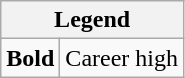<table class="wikitable mw-collapsible mw-collapsed">
<tr>
<th colspan="2">Legend</th>
</tr>
<tr>
<td><strong>Bold</strong></td>
<td>Career high</td>
</tr>
</table>
